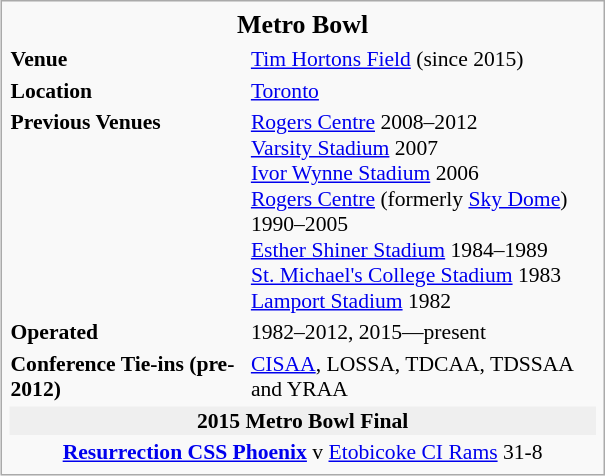<table class="infobox" style="width:28em; font-size:90%;">
<tr>
<th colspan="2" style="font-size: larger; text-align: center;">Metro Bowl</th>
</tr>
<tr>
<td><strong>Venue</strong></td>
<td><a href='#'>Tim Hortons Field</a> (since 2015)</td>
</tr>
<tr>
<td><strong>Location</strong></td>
<td><a href='#'>Toronto</a></td>
</tr>
<tr>
<td style="vertical-align:top;"><strong>Previous Venues</strong></td>
<td style="vertical-align:middle;"><a href='#'>Rogers Centre</a> 2008–2012<br> <a href='#'>Varsity Stadium</a> 2007<br><a href='#'>Ivor Wynne Stadium</a> 2006<br><a href='#'>Rogers Centre</a> (formerly <a href='#'>Sky Dome</a>) 1990–2005<br><a href='#'>Esther Shiner Stadium</a> 1984–1989 <br> <a href='#'>St. Michael's College Stadium</a> 1983<br> <a href='#'>Lamport Stadium</a> 1982</td>
</tr>
<tr>
<td><strong>Operated</strong></td>
<td>1982–2012, 2015—present</td>
</tr>
<tr>
<td style="vertical-align:middle;"><strong>Conference Tie-ins (pre-2012)</strong></td>
<td><a href='#'>CISAA</a>, LOSSA, TDCAA, TDSSAA and YRAA</td>
</tr>
<tr>
<td style="background:#efefef; text-align: center;" colspan="2"><strong>2015 Metro Bowl Final</strong></td>
</tr>
<tr>
<td colspan="2" align="center"><strong><a href='#'>Resurrection CSS Phoenix</a></strong> v <a href='#'>Etobicoke CI Rams</a> 31-8</td>
</tr>
</table>
